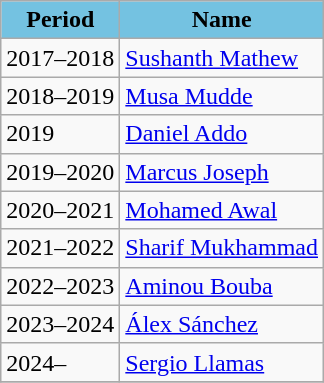<table class="wikitable">
<tr>
<th style="background: #74C2E1;">Period</th>
<th style="background: #74C2E1;">Name</th>
</tr>
<tr>
<td>2017–2018</td>
<td> <a href='#'>Sushanth Mathew</a></td>
</tr>
<tr>
<td>2018–2019</td>
<td> <a href='#'>Musa Mudde</a></td>
</tr>
<tr>
<td>2019</td>
<td> <a href='#'>Daniel Addo</a></td>
</tr>
<tr>
<td>2019–2020</td>
<td> <a href='#'>Marcus Joseph</a></td>
</tr>
<tr>
<td>2020–2021</td>
<td> <a href='#'>Mohamed Awal</a></td>
</tr>
<tr>
<td>2021–2022</td>
<td> <a href='#'>Sharif Mukhammad</a></td>
</tr>
<tr>
<td>2022–2023</td>
<td> <a href='#'>Aminou Bouba</a></td>
</tr>
<tr>
<td>2023–2024</td>
<td> <a href='#'>Álex Sánchez</a></td>
</tr>
<tr>
<td>2024–</td>
<td> <a href='#'>Sergio Llamas</a></td>
</tr>
<tr>
</tr>
</table>
